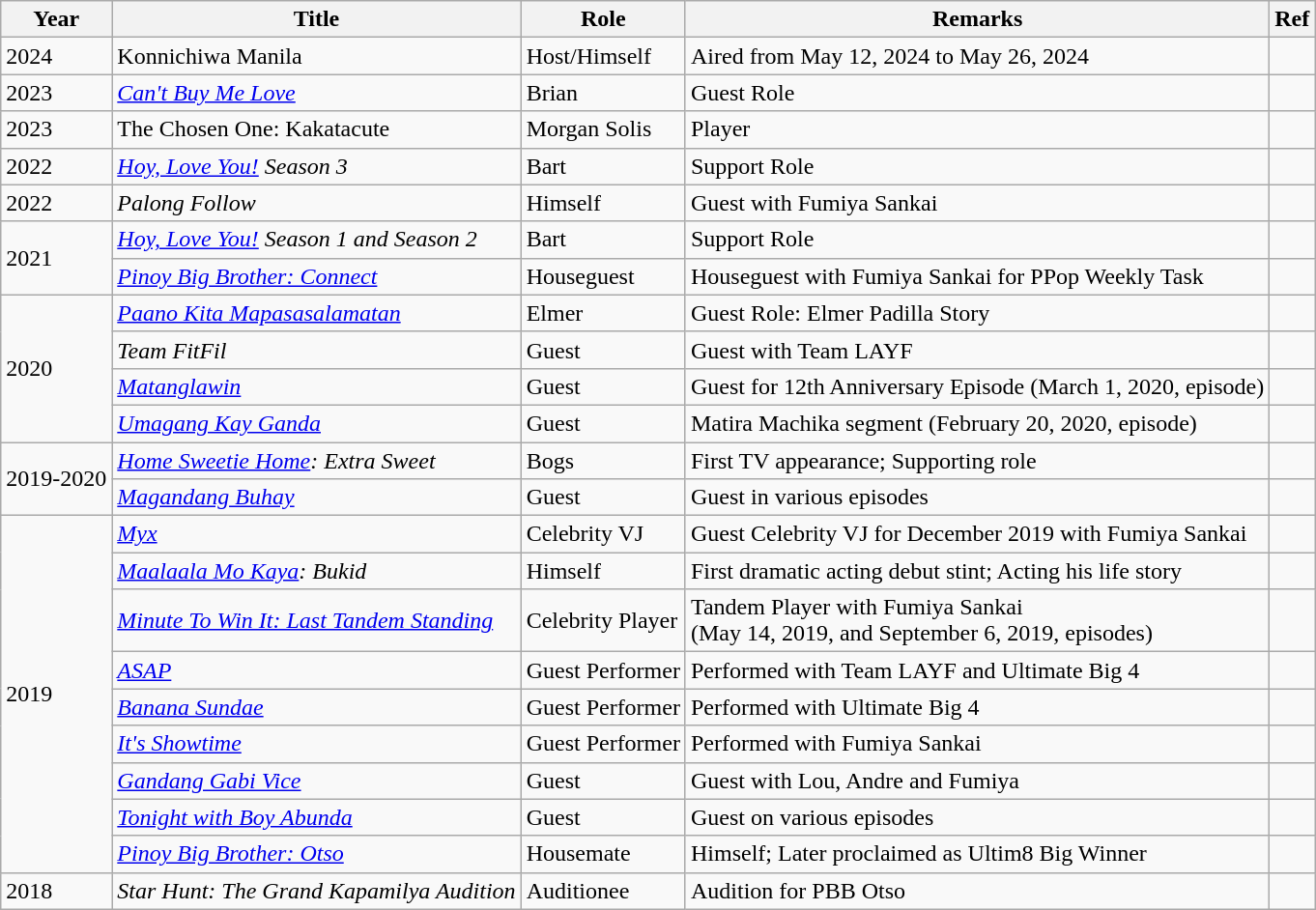<table class="wikitable">
<tr>
<th>Year</th>
<th>Title</th>
<th>Role</th>
<th>Remarks</th>
<th>Ref</th>
</tr>
<tr>
<td>2024</td>
<td>Konnichiwa Manila</td>
<td>Host/Himself</td>
<td>Aired from May 12, 2024 to May 26, 2024</td>
<td></td>
</tr>
<tr>
<td>2023</td>
<td><em><a href='#'>Can't Buy Me Love</a></em></td>
<td>Brian</td>
<td>Guest Role</td>
<td></td>
</tr>
<tr>
<td>2023</td>
<td>The Chosen One: Kakatacute</td>
<td>Morgan Solis</td>
<td>Player</td>
<td></td>
</tr>
<tr>
<td>2022</td>
<td><em><a href='#'>Hoy, Love You!</a> Season 3</em></td>
<td>Bart</td>
<td>Support Role</td>
<td></td>
</tr>
<tr>
<td>2022</td>
<td><em>Palong Follow</em></td>
<td>Himself</td>
<td>Guest with Fumiya Sankai</td>
<td></td>
</tr>
<tr>
<td rowspan="2">2021</td>
<td><em><a href='#'>Hoy, Love You!</a> Season 1 and Season 2</em></td>
<td>Bart</td>
<td>Support Role</td>
<td></td>
</tr>
<tr>
<td><em><a href='#'>Pinoy Big Brother: Connect</a></em></td>
<td>Houseguest</td>
<td>Houseguest with Fumiya Sankai for PPop Weekly Task</td>
<td></td>
</tr>
<tr>
<td rowspan="4">2020</td>
<td><a href='#'><em>Paano Kita Mapasasalamatan</em></a></td>
<td>Elmer</td>
<td>Guest Role: Elmer Padilla Story</td>
<td></td>
</tr>
<tr>
<td><em>Team FitFil</em></td>
<td>Guest</td>
<td>Guest with Team LAYF</td>
<td><br></td>
</tr>
<tr>
<td><a href='#'><em>Matanglawin</em></a></td>
<td>Guest</td>
<td>Guest for 12th Anniversary Episode (March 1, 2020, episode)</td>
<td></td>
</tr>
<tr>
<td><em><a href='#'>Umagang Kay Ganda</a></em></td>
<td>Guest</td>
<td>Matira Machika segment (February 20, 2020, episode)</td>
<td></td>
</tr>
<tr>
<td rowspan="2">2019-2020</td>
<td><em><a href='#'>Home Sweetie Home</a>: Extra Sweet</em></td>
<td>Bogs</td>
<td>First TV appearance; Supporting role</td>
<td></td>
</tr>
<tr>
<td><em><a href='#'>Magandang Buhay</a></em></td>
<td>Guest</td>
<td>Guest in various episodes</td>
<td></td>
</tr>
<tr>
<td rowspan="9">2019</td>
<td><em><a href='#'>Myx</a></em></td>
<td>Celebrity VJ</td>
<td>Guest Celebrity VJ for December 2019 with Fumiya Sankai</td>
<td><br>


</td>
</tr>
<tr>
<td><em><a href='#'>Maalaala Mo Kaya</a>: Bukid</em></td>
<td>Himself</td>
<td>First dramatic acting debut stint; Acting his life story</td>
<td></td>
</tr>
<tr>
<td><a href='#'><em>Minute To Win It: Last Tandem Standing</em></a></td>
<td>Celebrity Player</td>
<td>Tandem Player with Fumiya Sankai<br>(May 14, 2019, and September 6, 2019, episodes)</td>
<td></td>
</tr>
<tr>
<td><a href='#'><em>ASAP</em></a></td>
<td>Guest Performer</td>
<td>Performed with Team LAYF and Ultimate Big 4</td>
<td></td>
</tr>
<tr>
<td><em><a href='#'>Banana Sundae</a></em></td>
<td>Guest Performer</td>
<td>Performed with Ultimate Big 4</td>
<td></td>
</tr>
<tr>
<td><a href='#'><em>It's Showtime</em></a></td>
<td>Guest Performer</td>
<td>Performed with Fumiya Sankai</td>
<td><br></td>
</tr>
<tr>
<td><em><a href='#'>Gandang Gabi Vice</a></em></td>
<td>Guest</td>
<td>Guest with Lou, Andre and Fumiya</td>
<td></td>
</tr>
<tr>
<td><em><a href='#'>Tonight with Boy Abunda</a></em></td>
<td>Guest</td>
<td>Guest on various episodes</td>
<td></td>
</tr>
<tr>
<td><em><a href='#'>Pinoy Big Brother: Otso</a></em></td>
<td>Housemate</td>
<td>Himself; Later proclaimed as Ultim8 Big Winner</td>
<td></td>
</tr>
<tr>
<td>2018</td>
<td><em>Star Hunt: The Grand Kapamilya Audition</em></td>
<td>Auditionee</td>
<td>Audition for PBB Otso</td>
<td></td>
</tr>
</table>
